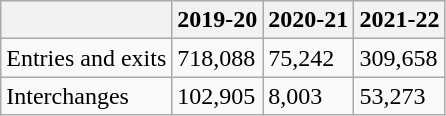<table class="wikitable">
<tr>
<th></th>
<th>2019-20</th>
<th>2020-21</th>
<th>2021-22</th>
</tr>
<tr>
<td>Entries and exits</td>
<td>718,088</td>
<td>75,242</td>
<td>309,658</td>
</tr>
<tr>
<td>Interchanges</td>
<td>102,905</td>
<td>8,003</td>
<td>53,273</td>
</tr>
</table>
